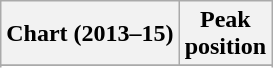<table class="wikitable sortable plainrowheaders">
<tr>
<th scope="col">Chart (2013–15)</th>
<th scope="col">Peak<br>position</th>
</tr>
<tr>
</tr>
<tr>
</tr>
</table>
